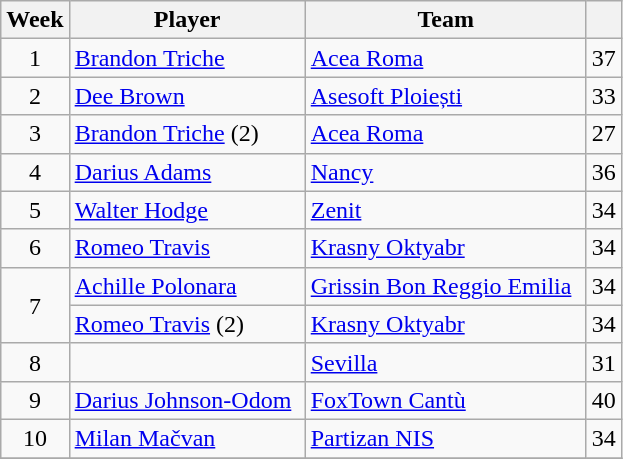<table class="wikitable sortable" style="text-align: center;">
<tr>
<th style="text-align:center;">Week</th>
<th style="text-align:center; width:150px;">Player</th>
<th style="text-align:center; width:180px;">Team</th>
<th style="text-align:center;"></th>
</tr>
<tr>
<td>1</td>
<td align="left"> <a href='#'>Brandon Triche</a></td>
<td align="left"> <a href='#'>Acea Roma</a></td>
<td>37</td>
</tr>
<tr>
<td>2</td>
<td align="left"> <a href='#'>Dee Brown</a></td>
<td align="left"> <a href='#'>Asesoft Ploiești</a></td>
<td>33</td>
</tr>
<tr>
<td>3</td>
<td align="left"> <a href='#'>Brandon Triche</a> (2)</td>
<td align="left"> <a href='#'>Acea Roma</a></td>
<td>27</td>
</tr>
<tr>
<td>4</td>
<td align="left"> <a href='#'>Darius Adams</a></td>
<td align="left"> <a href='#'>Nancy</a></td>
<td>36</td>
</tr>
<tr>
<td>5</td>
<td align="left"> <a href='#'>Walter Hodge</a></td>
<td align="left"> <a href='#'>Zenit</a></td>
<td>34</td>
</tr>
<tr>
<td>6</td>
<td align="left"> <a href='#'>Romeo Travis</a></td>
<td align="left"> <a href='#'>Krasny Oktyabr</a></td>
<td>34</td>
</tr>
<tr>
<td rowspan=2>7</td>
<td align="left"> <a href='#'>Achille Polonara</a></td>
<td align="left"> <a href='#'>Grissin Bon Reggio Emilia</a></td>
<td>34</td>
</tr>
<tr>
<td align="left"> <a href='#'>Romeo Travis</a> (2)</td>
<td align="left"> <a href='#'>Krasny Oktyabr</a></td>
<td>34</td>
</tr>
<tr>
<td>8</td>
<td align="left"></td>
<td align="left"> <a href='#'>Sevilla</a></td>
<td>31</td>
</tr>
<tr>
<td>9</td>
<td align="left"> <a href='#'>Darius Johnson-Odom</a></td>
<td align="left"> <a href='#'>FoxTown Cantù</a></td>
<td>40</td>
</tr>
<tr>
<td>10</td>
<td align="left"> <a href='#'>Milan Mačvan</a></td>
<td align="left"> <a href='#'>Partizan NIS</a></td>
<td>34</td>
</tr>
<tr>
</tr>
</table>
